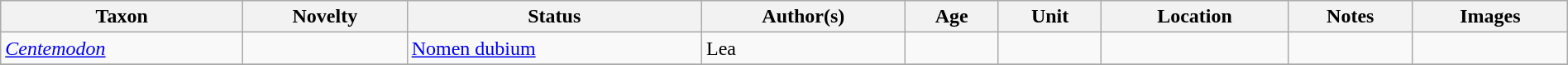<table class="wikitable sortable" align="center" width="100%">
<tr>
<th>Taxon</th>
<th>Novelty</th>
<th>Status</th>
<th>Author(s)</th>
<th>Age</th>
<th>Unit</th>
<th>Location</th>
<th>Notes</th>
<th>Images</th>
</tr>
<tr>
<td><em><a href='#'>Centemodon</a></em></td>
<td></td>
<td><a href='#'>Nomen dubium</a></td>
<td>Lea</td>
<td></td>
<td></td>
<td></td>
<td></td>
<td></td>
</tr>
<tr>
</tr>
</table>
